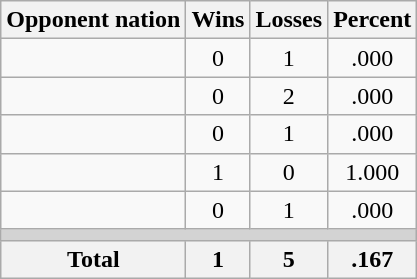<table class=wikitable>
<tr>
<th>Opponent nation</th>
<th>Wins</th>
<th>Losses</th>
<th>Percent</th>
</tr>
<tr align=center>
<td align=left></td>
<td>0</td>
<td>1</td>
<td>.000</td>
</tr>
<tr align=center>
<td align=left></td>
<td>0</td>
<td>2</td>
<td>.000</td>
</tr>
<tr align=center>
<td align=left></td>
<td>0</td>
<td>1</td>
<td>.000</td>
</tr>
<tr align=center>
<td align=left></td>
<td>1</td>
<td>0</td>
<td>1.000</td>
</tr>
<tr align=center>
<td align=left></td>
<td>0</td>
<td>1</td>
<td>.000</td>
</tr>
<tr>
<td colspan=4 bgcolor=lightgray></td>
</tr>
<tr>
<th>Total</th>
<th>1</th>
<th>5</th>
<th>.167</th>
</tr>
</table>
